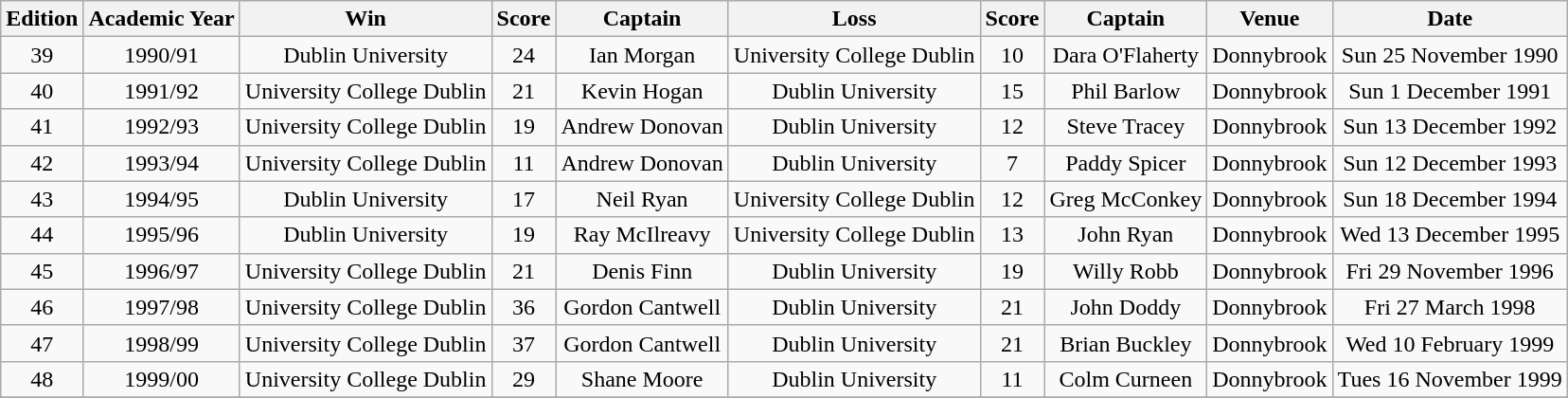<table class="wikitable">
<tr>
<th>Edition</th>
<th>Academic Year</th>
<th>Win</th>
<th>Score</th>
<th>Captain</th>
<th>Loss</th>
<th>Score</th>
<th>Captain</th>
<th>Venue</th>
<th>Date</th>
</tr>
<tr align="center">
<td>39</td>
<td>1990/91</td>
<td>Dublin University</td>
<td>24</td>
<td>Ian Morgan</td>
<td>University College Dublin</td>
<td>10</td>
<td>Dara O'Flaherty</td>
<td>Donnybrook</td>
<td>Sun 25 November 1990</td>
</tr>
<tr align="center">
<td>40</td>
<td>1991/92</td>
<td>University College Dublin</td>
<td>21</td>
<td>Kevin Hogan</td>
<td>Dublin University</td>
<td>15</td>
<td>Phil Barlow</td>
<td>Donnybrook</td>
<td>Sun 1 December 1991</td>
</tr>
<tr align="center">
<td>41</td>
<td>1992/93</td>
<td>University College Dublin</td>
<td>19</td>
<td>Andrew Donovan</td>
<td>Dublin University</td>
<td>12</td>
<td>Steve Tracey</td>
<td>Donnybrook</td>
<td>Sun 13 December 1992</td>
</tr>
<tr align="center">
<td>42</td>
<td>1993/94</td>
<td>University College Dublin</td>
<td>11</td>
<td>Andrew Donovan</td>
<td>Dublin University</td>
<td>7</td>
<td>Paddy Spicer</td>
<td>Donnybrook</td>
<td>Sun 12 December 1993</td>
</tr>
<tr align="center">
<td>43</td>
<td>1994/95</td>
<td>Dublin University</td>
<td>17</td>
<td>Neil Ryan</td>
<td>University College Dublin</td>
<td>12</td>
<td>Greg McConkey</td>
<td>Donnybrook</td>
<td>Sun 18 December 1994</td>
</tr>
<tr align="center">
<td>44</td>
<td>1995/96</td>
<td>Dublin University</td>
<td>19</td>
<td>Ray McIlreavy</td>
<td>University College Dublin</td>
<td>13</td>
<td>John Ryan</td>
<td>Donnybrook</td>
<td>Wed 13 December 1995</td>
</tr>
<tr align="center">
<td>45</td>
<td>1996/97</td>
<td>University College Dublin</td>
<td>21</td>
<td>Denis Finn</td>
<td>Dublin University</td>
<td>19</td>
<td>Willy Robb</td>
<td>Donnybrook</td>
<td>Fri 29 November 1996</td>
</tr>
<tr align="center">
<td>46</td>
<td>1997/98</td>
<td>University College Dublin</td>
<td>36</td>
<td>Gordon Cantwell</td>
<td>Dublin University</td>
<td>21</td>
<td>John Doddy</td>
<td>Donnybrook</td>
<td>Fri 27 March 1998</td>
</tr>
<tr align="center">
<td>47</td>
<td>1998/99</td>
<td>University College Dublin</td>
<td>37</td>
<td>Gordon Cantwell</td>
<td>Dublin University</td>
<td>21</td>
<td>Brian Buckley</td>
<td>Donnybrook</td>
<td>Wed 10 February 1999</td>
</tr>
<tr align="center">
<td>48</td>
<td>1999/00</td>
<td>University College Dublin</td>
<td>29</td>
<td>Shane Moore</td>
<td>Dublin University</td>
<td>11</td>
<td>Colm Curneen</td>
<td>Donnybrook</td>
<td>Tues 16 November 1999</td>
</tr>
<tr align="center">
</tr>
</table>
